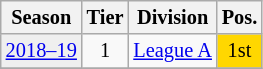<table class="wikitable" style="font-size:85%; text-align:center">
<tr>
<th>Season</th>
<th>Tier</th>
<th>Division</th>
<th>Pos.</th>
</tr>
<tr>
<td bgcolor=#efefef><a href='#'>2018–19</a></td>
<td>1</td>
<td align=left><a href='#'>League A</a></td>
<td bgcolor=gold>1st</td>
</tr>
<tr>
</tr>
</table>
